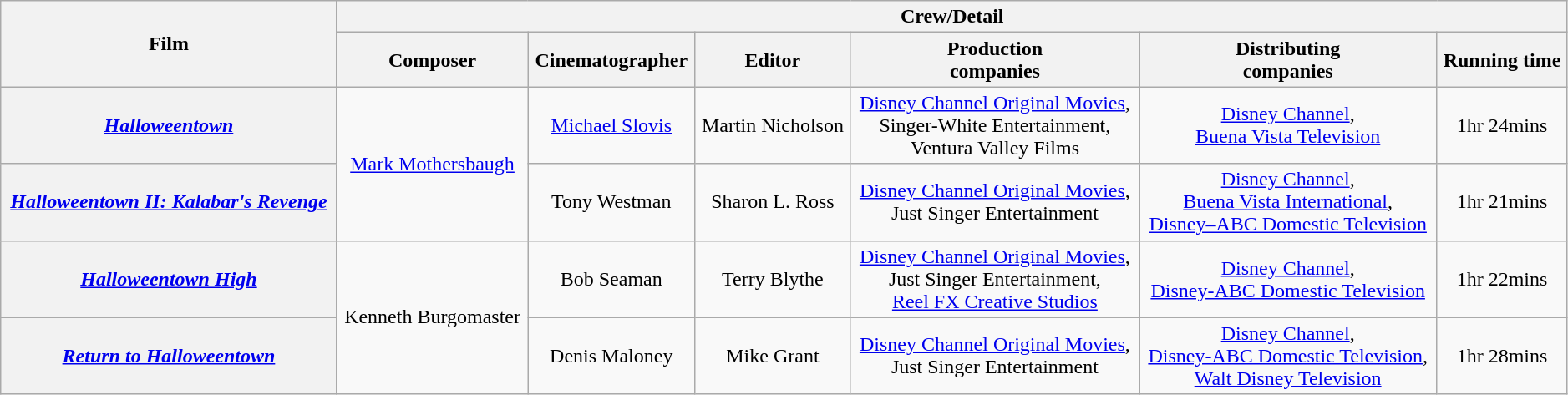<table class="wikitable sortable" style="text-align:center; width:99%;">
<tr>
<th rowspan="2">Film</th>
<th colspan="7">Crew/Detail</th>
</tr>
<tr>
<th style="text-align:center;">Composer</th>
<th style="text-align:center;">Cinematographer</th>
<th style="text-align:center;">Editor</th>
<th style="text-align:center;">Production <br>companies</th>
<th style="text-align:center;">Distributing <br>companies</th>
<th style="text-align:center;">Running time</th>
</tr>
<tr>
<th><em><a href='#'>Halloweentown</a></em></th>
<td rowspan="2"><a href='#'>Mark Mothersbaugh</a></td>
<td><a href='#'>Michael Slovis</a></td>
<td>Martin Nicholson</td>
<td><a href='#'>Disney Channel Original Movies</a>, <br>Singer-White Entertainment, <br>Ventura Valley Films</td>
<td><a href='#'>Disney Channel</a>, <br><a href='#'>Buena Vista Television</a></td>
<td>1hr 24mins</td>
</tr>
<tr>
<th><em><a href='#'>Halloweentown II: Kalabar's Revenge</a></em></th>
<td>Tony Westman</td>
<td>Sharon L. Ross</td>
<td><a href='#'>Disney Channel Original Movies</a>, <br>Just Singer Entertainment</td>
<td><a href='#'>Disney Channel</a>, <br><a href='#'>Buena Vista International</a>, <br><a href='#'>Disney–ABC Domestic Television</a></td>
<td>1hr 21mins</td>
</tr>
<tr>
<th><em><a href='#'>Halloweentown High</a></em></th>
<td rowspan="2">Kenneth Burgomaster</td>
<td>Bob Seaman</td>
<td>Terry Blythe</td>
<td><a href='#'>Disney Channel Original Movies</a>, <br>Just Singer Entertainment, <br><a href='#'>Reel FX Creative Studios</a></td>
<td><a href='#'>Disney Channel</a>, <br><a href='#'>Disney-ABC Domestic Television</a></td>
<td>1hr 22mins</td>
</tr>
<tr>
<th><em><a href='#'>Return to Halloweentown</a></em></th>
<td>Denis Maloney</td>
<td>Mike Grant</td>
<td><a href='#'>Disney Channel Original Movies</a>, <br>Just Singer Entertainment</td>
<td><a href='#'>Disney Channel</a>, <br><a href='#'>Disney-ABC Domestic Television</a>, <br><a href='#'>Walt Disney Television</a></td>
<td>1hr 28mins</td>
</tr>
</table>
